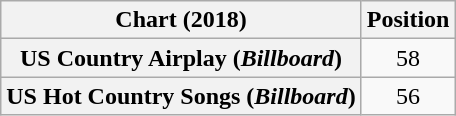<table class="wikitable sortable plainrowheaders" style="text-align:center">
<tr>
<th scope="col">Chart (2018)</th>
<th scope="col">Position</th>
</tr>
<tr>
<th scope="row">US Country Airplay (<em>Billboard</em>)</th>
<td>58</td>
</tr>
<tr>
<th scope="row">US Hot Country Songs (<em>Billboard</em>)</th>
<td>56</td>
</tr>
</table>
